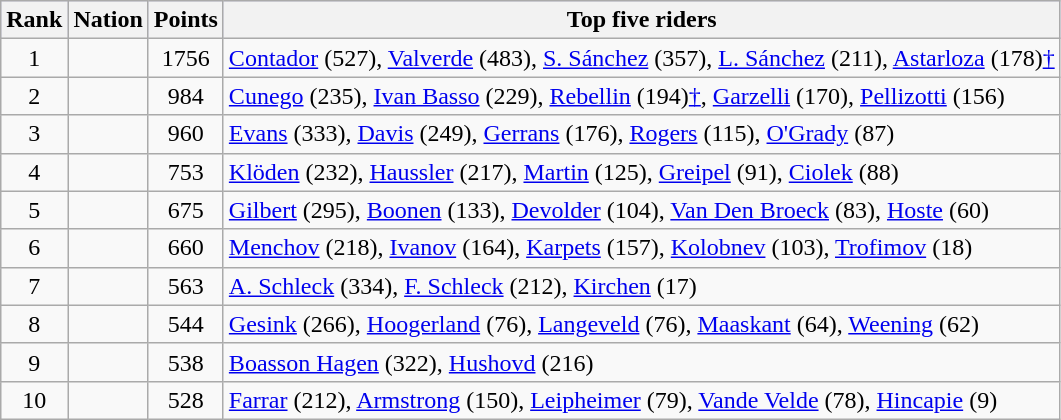<table class="wikitable">
<tr style="background:#ccccff;">
<th>Rank</th>
<th>Nation</th>
<th>Points</th>
<th>Top five riders</th>
</tr>
<tr>
<td align=center>1</td>
<td></td>
<td align=center>1756</td>
<td><a href='#'>Contador</a> (527), <a href='#'>Valverde</a> (483), <a href='#'>S. Sánchez</a> (357), <a href='#'>L. Sánchez</a> (211), <a href='#'>Astarloza</a> (178)<a href='#'>†</a></td>
</tr>
<tr>
<td align=center>2</td>
<td></td>
<td align=center>984</td>
<td><a href='#'>Cunego</a> (235), <a href='#'>Ivan Basso</a> (229), <a href='#'>Rebellin</a> (194)<a href='#'>†</a>, <a href='#'>Garzelli</a> (170), <a href='#'>Pellizotti</a> (156)</td>
</tr>
<tr>
<td align=center>3</td>
<td></td>
<td align=center>960</td>
<td><a href='#'>Evans</a> (333), <a href='#'>Davis</a> (249), <a href='#'>Gerrans</a> (176),  <a href='#'>Rogers</a> (115), <a href='#'>O'Grady</a> (87)</td>
</tr>
<tr>
<td align=center>4</td>
<td></td>
<td align=center>753</td>
<td><a href='#'>Klöden</a> (232), <a href='#'>Haussler</a> (217), <a href='#'>Martin</a> (125), <a href='#'>Greipel</a> (91), <a href='#'>Ciolek</a> (88)</td>
</tr>
<tr>
<td align=center>5</td>
<td></td>
<td align=center>675</td>
<td><a href='#'>Gilbert</a> (295), <a href='#'>Boonen</a> (133), <a href='#'>Devolder</a> (104), <a href='#'>Van Den Broeck</a> (83), <a href='#'>Hoste</a> (60)</td>
</tr>
<tr>
<td align=center>6</td>
<td></td>
<td align=center>660</td>
<td><a href='#'>Menchov</a> (218), <a href='#'>Ivanov</a> (164), <a href='#'>Karpets</a> (157), <a href='#'>Kolobnev</a> (103), <a href='#'>Trofimov</a> (18)</td>
</tr>
<tr>
<td align=center>7</td>
<td></td>
<td align=center>563</td>
<td><a href='#'>A. Schleck</a> (334), <a href='#'>F. Schleck</a> (212), <a href='#'>Kirchen</a> (17)</td>
</tr>
<tr>
<td align=center>8</td>
<td></td>
<td align=center>544</td>
<td><a href='#'>Gesink</a> (266), <a href='#'>Hoogerland</a> (76), <a href='#'>Langeveld</a> (76), <a href='#'>Maaskant</a> (64), <a href='#'>Weening</a> (62)</td>
</tr>
<tr>
<td align=center>9</td>
<td></td>
<td align=center>538</td>
<td><a href='#'>Boasson Hagen</a> (322), <a href='#'>Hushovd</a> (216)</td>
</tr>
<tr>
<td align=center>10</td>
<td></td>
<td align=center>528</td>
<td><a href='#'>Farrar</a> (212), <a href='#'>Armstrong</a> (150), <a href='#'>Leipheimer</a> (79), <a href='#'>Vande Velde</a> (78), <a href='#'>Hincapie</a> (9)</td>
</tr>
</table>
